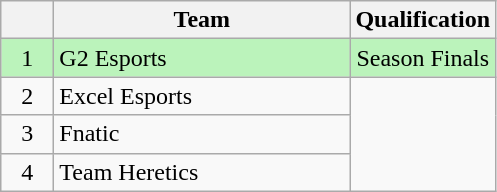<table class="wikitable" style="text-align:center">
<tr>
<th width=28></th>
<th width=190>Team</th>
<th>Qualification</th>
</tr>
<tr style="background-color:#BBF3BB;">
<td>1</td>
<td style="text-align:left">G2 Esports</td>
<td>Season Finals</td>
</tr>
<tr>
<td>2</td>
<td style="text-align:left">Excel Esports</td>
</tr>
<tr>
<td>3</td>
<td style="text-align:left">Fnatic</td>
</tr>
<tr>
<td>4</td>
<td style="text-align:left">Team Heretics</td>
</tr>
</table>
